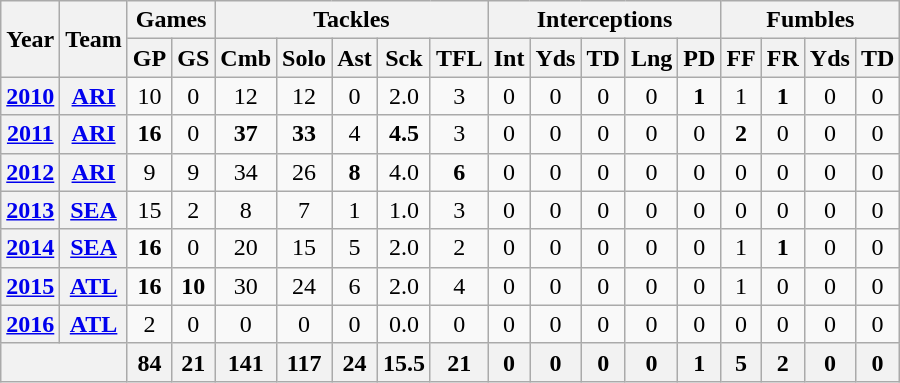<table class="wikitable" style="text-align:center">
<tr>
<th rowspan="2">Year</th>
<th rowspan="2">Team</th>
<th colspan="2">Games</th>
<th colspan="5">Tackles</th>
<th colspan="5">Interceptions</th>
<th colspan="4">Fumbles</th>
</tr>
<tr>
<th>GP</th>
<th>GS</th>
<th>Cmb</th>
<th>Solo</th>
<th>Ast</th>
<th>Sck</th>
<th>TFL</th>
<th>Int</th>
<th>Yds</th>
<th>TD</th>
<th>Lng</th>
<th>PD</th>
<th>FF</th>
<th>FR</th>
<th>Yds</th>
<th>TD</th>
</tr>
<tr>
<th><a href='#'>2010</a></th>
<th><a href='#'>ARI</a></th>
<td>10</td>
<td>0</td>
<td>12</td>
<td>12</td>
<td>0</td>
<td>2.0</td>
<td>3</td>
<td>0</td>
<td>0</td>
<td>0</td>
<td>0</td>
<td><strong>1</strong></td>
<td>1</td>
<td><strong>1</strong></td>
<td>0</td>
<td>0</td>
</tr>
<tr>
<th><a href='#'>2011</a></th>
<th><a href='#'>ARI</a></th>
<td><strong>16</strong></td>
<td>0</td>
<td><strong>37</strong></td>
<td><strong>33</strong></td>
<td>4</td>
<td><strong>4.5</strong></td>
<td>3</td>
<td>0</td>
<td>0</td>
<td>0</td>
<td>0</td>
<td>0</td>
<td><strong>2</strong></td>
<td>0</td>
<td>0</td>
<td>0</td>
</tr>
<tr>
<th><a href='#'>2012</a></th>
<th><a href='#'>ARI</a></th>
<td>9</td>
<td>9</td>
<td>34</td>
<td>26</td>
<td><strong>8</strong></td>
<td>4.0</td>
<td><strong>6</strong></td>
<td>0</td>
<td>0</td>
<td>0</td>
<td>0</td>
<td>0</td>
<td>0</td>
<td>0</td>
<td>0</td>
<td>0</td>
</tr>
<tr>
<th><a href='#'>2013</a></th>
<th><a href='#'>SEA</a></th>
<td>15</td>
<td>2</td>
<td>8</td>
<td>7</td>
<td>1</td>
<td>1.0</td>
<td>3</td>
<td>0</td>
<td>0</td>
<td>0</td>
<td>0</td>
<td>0</td>
<td>0</td>
<td>0</td>
<td>0</td>
<td>0</td>
</tr>
<tr>
<th><a href='#'>2014</a></th>
<th><a href='#'>SEA</a></th>
<td><strong>16</strong></td>
<td>0</td>
<td>20</td>
<td>15</td>
<td>5</td>
<td>2.0</td>
<td>2</td>
<td>0</td>
<td>0</td>
<td>0</td>
<td>0</td>
<td>0</td>
<td>1</td>
<td><strong>1</strong></td>
<td>0</td>
<td>0</td>
</tr>
<tr>
<th><a href='#'>2015</a></th>
<th><a href='#'>ATL</a></th>
<td><strong>16</strong></td>
<td><strong>10</strong></td>
<td>30</td>
<td>24</td>
<td>6</td>
<td>2.0</td>
<td>4</td>
<td>0</td>
<td>0</td>
<td>0</td>
<td>0</td>
<td>0</td>
<td>1</td>
<td>0</td>
<td>0</td>
<td>0</td>
</tr>
<tr>
<th><a href='#'>2016</a></th>
<th><a href='#'>ATL</a></th>
<td>2</td>
<td>0</td>
<td>0</td>
<td>0</td>
<td>0</td>
<td>0.0</td>
<td>0</td>
<td>0</td>
<td>0</td>
<td>0</td>
<td>0</td>
<td>0</td>
<td>0</td>
<td>0</td>
<td>0</td>
<td>0</td>
</tr>
<tr>
<th colspan="2"></th>
<th>84</th>
<th>21</th>
<th>141</th>
<th>117</th>
<th>24</th>
<th>15.5</th>
<th>21</th>
<th>0</th>
<th>0</th>
<th>0</th>
<th>0</th>
<th>1</th>
<th>5</th>
<th>2</th>
<th>0</th>
<th>0</th>
</tr>
</table>
